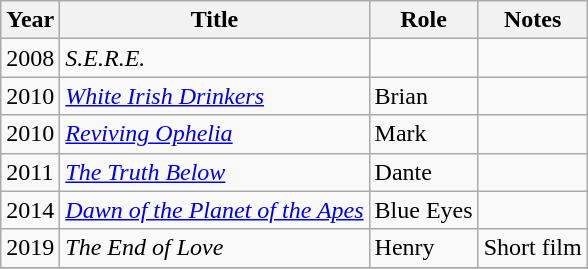<table class="wikitable sortable">
<tr>
<th>Year</th>
<th>Title</th>
<th>Role</th>
<th>Notes</th>
</tr>
<tr>
<td>2008</td>
<td><em>S.E.R.E.</em></td>
<td></td>
<td></td>
</tr>
<tr>
<td>2010</td>
<td><em><a href='#'>White Irish Drinkers</a></em></td>
<td>Brian</td>
<td></td>
</tr>
<tr>
<td>2010</td>
<td><em><a href='#'>Reviving Ophelia</a></em></td>
<td>Mark</td>
<td></td>
</tr>
<tr>
<td>2011</td>
<td><em><a href='#'>The Truth Below</a></em></td>
<td>Dante</td>
<td></td>
</tr>
<tr>
<td>2014</td>
<td><em><a href='#'>Dawn of the Planet of the Apes</a></em></td>
<td>Blue Eyes</td>
<td></td>
</tr>
<tr>
<td>2019</td>
<td><em>The End of Love</em></td>
<td>Henry</td>
<td>Short film</td>
</tr>
<tr>
</tr>
</table>
